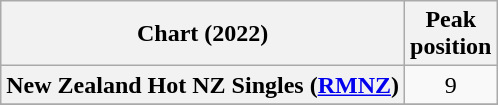<table class="wikitable sortable plainrowheaders" style="text-align:center">
<tr>
<th scope="col">Chart (2022)</th>
<th scope="col">Peak<br> position</th>
</tr>
<tr>
<th scope="row">New Zealand Hot NZ Singles (<a href='#'>RMNZ</a>)</th>
<td>9</td>
</tr>
<tr>
</tr>
</table>
